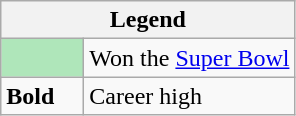<table class="wikitable mw-collapsible mw-collapsed">
<tr>
<th colspan="2">Legend</th>
</tr>
<tr>
<td style="background:#afe6ba; width:3em;"></td>
<td>Won the <a href='#'>Super Bowl</a></td>
</tr>
<tr>
<td><strong>Bold</strong></td>
<td>Career high</td>
</tr>
</table>
